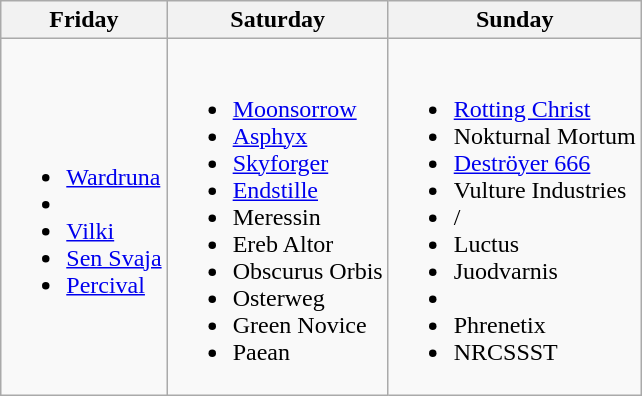<table class="wikitable">
<tr>
<th>Friday</th>
<th>Saturday</th>
<th>Sunday</th>
</tr>
<tr>
<td><br><ul><li> <a href='#'>Wardruna</a></li><li> </li><li> <a href='#'>Vilki</a></li><li> <a href='#'>Sen Svaja</a></li><li> <a href='#'>Percival</a></li></ul></td>
<td><br><ul><li> <a href='#'>Moonsorrow</a></li><li> <a href='#'>Asphyx</a></li><li> <a href='#'>Skyforger</a></li><li> <a href='#'>Endstille</a></li><li> Meressin</li><li> Ereb Altor</li><li> Obscurus Orbis</li><li> Osterweg</li><li> Green Novice</li><li> Paean</li></ul></td>
<td><br><ul><li> <a href='#'>Rotting Christ</a></li><li> Nokturnal Mortum</li><li> <a href='#'>Deströyer 666</a></li><li> Vulture Industries</li><li>/ </li><li> Luctus</li><li> Juodvarnis</li><li> </li><li> Phrenetix</li><li> NRCSSST</li></ul></td>
</tr>
</table>
